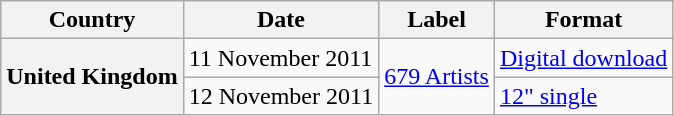<table class="wikitable plainrowheaders">
<tr>
<th scope="col">Country</th>
<th scope="col">Date</th>
<th scope="col">Label</th>
<th scope="col">Format</th>
</tr>
<tr>
<th scope="row" rowspan="2">United Kingdom</th>
<td>11 November 2011</td>
<td rowspan="2"><a href='#'>679 Artists</a></td>
<td><a href='#'>Digital download</a></td>
</tr>
<tr>
<td>12 November 2011</td>
<td><a href='#'>12" single</a></td>
</tr>
</table>
